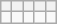<table class="wikitable letters-violet letters-lo">
<tr>
<th></th>
<th></th>
<th></th>
<th></th>
<th></th>
</tr>
<tr>
<td></td>
<td></td>
<td></td>
<td></td>
<td></td>
</tr>
</table>
